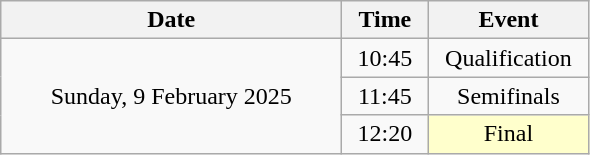<table class = "wikitable" style="text-align:center;">
<tr>
<th width=220>Date</th>
<th width=50>Time</th>
<th width=100>Event</th>
</tr>
<tr>
<td rowspan=3>Sunday, 9 February 2025</td>
<td>10:45</td>
<td>Qualification</td>
</tr>
<tr>
<td>11:45</td>
<td>Semifinals</td>
</tr>
<tr>
<td>12:20</td>
<td bgcolor=ffffcc>Final</td>
</tr>
</table>
